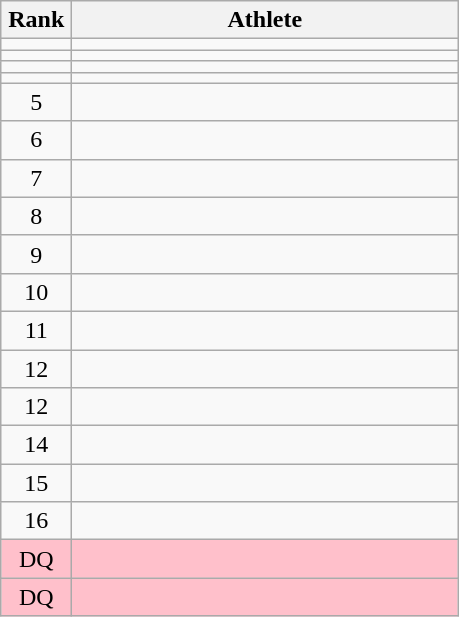<table class="wikitable" style="text-align: center;">
<tr>
<th width=40>Rank</th>
<th width=250>Athlete</th>
</tr>
<tr>
<td></td>
<td align="left"></td>
</tr>
<tr>
<td></td>
<td align="left"></td>
</tr>
<tr>
<td></td>
<td align="left"></td>
</tr>
<tr>
<td></td>
<td align="left"></td>
</tr>
<tr>
<td>5</td>
<td align="left"></td>
</tr>
<tr>
<td>6</td>
<td align="left"></td>
</tr>
<tr>
<td>7</td>
<td align="left"></td>
</tr>
<tr>
<td>8</td>
<td align="left"></td>
</tr>
<tr>
<td>9</td>
<td align="left"></td>
</tr>
<tr>
<td>10</td>
<td align="left"></td>
</tr>
<tr>
<td>11</td>
<td align="left"></td>
</tr>
<tr>
<td>12</td>
<td align="left"></td>
</tr>
<tr>
<td>12</td>
<td align="left"></td>
</tr>
<tr>
<td>14</td>
<td align="left"></td>
</tr>
<tr>
<td>15</td>
<td align="left"></td>
</tr>
<tr>
<td>16</td>
<td align="left"></td>
</tr>
<tr bgcolor=pink>
<td>DQ</td>
<td align="left"></td>
</tr>
<tr bgcolor=pink>
<td>DQ</td>
<td align="left"></td>
</tr>
</table>
